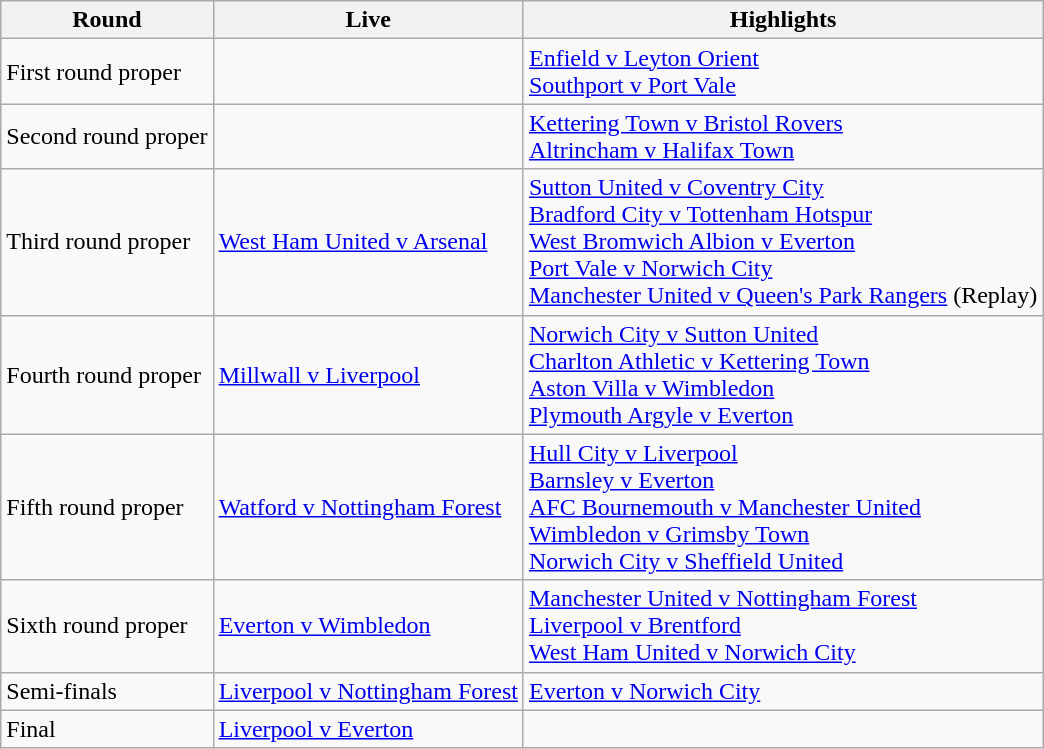<table class="wikitable">
<tr>
<th>Round</th>
<th>Live</th>
<th>Highlights</th>
</tr>
<tr>
<td>First round proper</td>
<td></td>
<td><a href='#'>Enfield v Leyton Orient</a><br><a href='#'>Southport v Port Vale</a></td>
</tr>
<tr>
<td>Second round proper</td>
<td></td>
<td><a href='#'>Kettering Town v Bristol Rovers</a><br><a href='#'>Altrincham v Halifax Town</a></td>
</tr>
<tr>
<td>Third round proper</td>
<td><a href='#'>West Ham United v Arsenal</a></td>
<td><a href='#'>Sutton United v Coventry City</a><br><a href='#'>Bradford City v Tottenham Hotspur</a><br><a href='#'>West Bromwich Albion v Everton</a><br><a href='#'>Port Vale v Norwich City</a><br><a href='#'>Manchester United v Queen's Park Rangers</a> (Replay)</td>
</tr>
<tr>
<td>Fourth round proper</td>
<td><a href='#'>Millwall v Liverpool</a></td>
<td><a href='#'>Norwich City v Sutton United</a><br><a href='#'>Charlton Athletic v Kettering Town</a><br><a href='#'>Aston Villa v Wimbledon</a><br><a href='#'>Plymouth Argyle v Everton</a></td>
</tr>
<tr>
<td>Fifth round proper</td>
<td><a href='#'>Watford v Nottingham Forest</a></td>
<td><a href='#'>Hull City v Liverpool</a><br><a href='#'>Barnsley v Everton</a><br><a href='#'>AFC Bournemouth v Manchester United</a><br><a href='#'>Wimbledon v Grimsby Town</a> <br><a href='#'>Norwich City v Sheffield United</a></td>
</tr>
<tr>
<td>Sixth round proper</td>
<td><a href='#'>Everton v Wimbledon</a></td>
<td><a href='#'>Manchester United v Nottingham Forest</a><br><a href='#'>Liverpool v Brentford</a><br><a href='#'>West Ham United v Norwich City</a></td>
</tr>
<tr>
<td>Semi-finals</td>
<td><a href='#'>Liverpool v Nottingham Forest</a></td>
<td><a href='#'>Everton v Norwich City</a></td>
</tr>
<tr>
<td>Final</td>
<td><a href='#'>Liverpool v Everton</a></td>
<td></td>
</tr>
</table>
